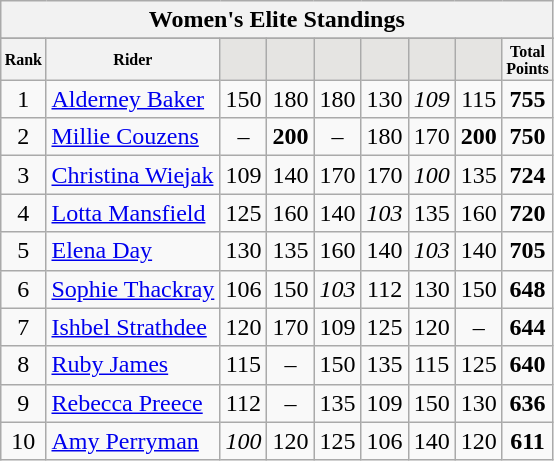<table class="wikitable sortable">
<tr>
<th colspan=27 align="center">Women's Elite Standings</th>
</tr>
<tr>
</tr>
<tr style="font-size:8pt;font-weight:bold">
<th align="center">Rank</th>
<th align="center">Rider</th>
<th class=unsortable style="background:#E5E4E2;"><small></small></th>
<th class=unsortable style="background:#E5E4E2;"><small></small></th>
<th class=unsortable style="background:#E5E4E2;"><small></small></th>
<th class=unsortable style="background:#E5E4E2;"><small></small></th>
<th class=unsortable style="background:#E5E4E2;"><small></small></th>
<th class=unsortable style="background:#E5E4E2;"><small></small></th>
<th align="center">Total<br>Points</th>
</tr>
<tr>
<td align=center>1</td>
<td> <a href='#'>Alderney Baker</a></td>
<td align=center>150</td>
<td align=center>180</td>
<td align=center>180</td>
<td align=center>130</td>
<td align=center><em>109</em></td>
<td align=center>115</td>
<td align=center><strong>755</strong></td>
</tr>
<tr>
<td align=center>2</td>
<td> <a href='#'>Millie Couzens</a></td>
<td align=center>–</td>
<td align=center><strong>200</strong></td>
<td align=center>–</td>
<td align=center>180</td>
<td align=center>170</td>
<td align=center><strong>200</strong></td>
<td align=center><strong>750</strong></td>
</tr>
<tr>
<td align=center>3</td>
<td> <a href='#'>Christina Wiejak</a></td>
<td align=center>109</td>
<td align=center>140</td>
<td align=center>170</td>
<td align=center>170</td>
<td align=center><em>100</em></td>
<td align=center>135</td>
<td align=center><strong>724</strong></td>
</tr>
<tr>
<td align=center>4</td>
<td> <a href='#'>Lotta Mansfield</a></td>
<td align=center>125</td>
<td align=center>160</td>
<td align=center>140</td>
<td align=center><em>103</em></td>
<td align=center>135</td>
<td align=center>160</td>
<td align=center><strong>720</strong></td>
</tr>
<tr>
<td align=center>5</td>
<td> <a href='#'>Elena Day</a></td>
<td align=center>130</td>
<td align=center>135</td>
<td align=center>160</td>
<td align=center>140</td>
<td align=center><em>103</em></td>
<td align=center>140</td>
<td align=center><strong>705</strong></td>
</tr>
<tr>
<td align=center>6</td>
<td> <a href='#'>Sophie Thackray</a></td>
<td align=center>106</td>
<td align=center>150</td>
<td align=center><em>103</em></td>
<td align=center>112</td>
<td align=center>130</td>
<td align=center>150</td>
<td align=center><strong>648</strong></td>
</tr>
<tr>
<td align=center>7</td>
<td> <a href='#'>Ishbel Strathdee</a></td>
<td align=center>120</td>
<td align=center>170</td>
<td align=center>109</td>
<td align=center>125</td>
<td align=center>120</td>
<td align=center>–</td>
<td align=center><strong>644</strong></td>
</tr>
<tr>
<td align=center>8</td>
<td> <a href='#'>Ruby James</a></td>
<td align=center>115</td>
<td align=center>–</td>
<td align=center>150</td>
<td align=center>135</td>
<td align=center>115</td>
<td align=center>125</td>
<td align=center><strong>640</strong></td>
</tr>
<tr>
<td align=center>9</td>
<td> <a href='#'>Rebecca Preece</a></td>
<td align=center>112</td>
<td align=center>–</td>
<td align=center>135</td>
<td align=center>109</td>
<td align=center>150</td>
<td align=center>130</td>
<td align=center><strong>636</strong></td>
</tr>
<tr>
<td align=center>10</td>
<td> <a href='#'>Amy Perryman</a></td>
<td align=center><em>100</em></td>
<td align=center>120</td>
<td align=center>125</td>
<td align=center>106</td>
<td align=center>140</td>
<td align=center>120</td>
<td align=center><strong>611</strong></td>
</tr>
</table>
